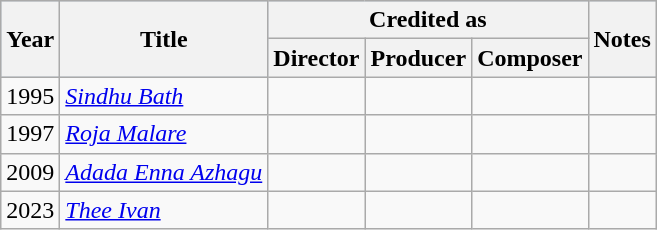<table class="wikitable">
<tr style="background:#B0C4DE; text-align:center;">
<th rowspan="2" scope="col">Year</th>
<th rowspan="2" scope="col">Title</th>
<th scope="col"  colspan="3">Credited as</th>
<th rowspan="2" class="unsortable" scope="col">Notes</th>
</tr>
<tr>
<th>Director</th>
<th>Producer</th>
<th>Composer</th>
</tr>
<tr>
<td>1995</td>
<td><em><a href='#'>Sindhu Bath</a></em></td>
<td></td>
<td></td>
<td></td>
<td></td>
</tr>
<tr>
<td>1997</td>
<td><em><a href='#'>Roja Malare</a></em></td>
<td></td>
<td></td>
<td></td>
<td></td>
</tr>
<tr>
<td>2009</td>
<td><em><a href='#'>Adada Enna Azhagu</a></em></td>
<td></td>
<td></td>
<td></td>
<td></td>
</tr>
<tr>
<td>2023</td>
<td><em><a href='#'>Thee Ivan</a></em></td>
<td></td>
<td></td>
<td></td>
<td></td>
</tr>
</table>
